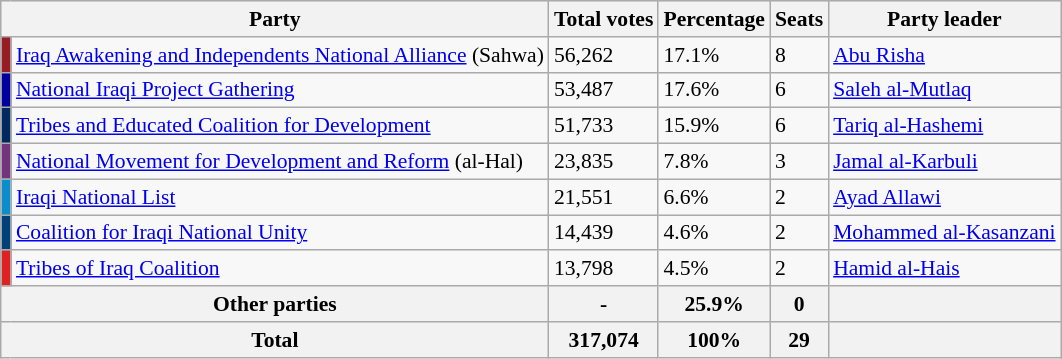<table class="wikitable sortable" style="border:1px solid #8888aa; background:#f8f8f8; padding:0; font-size:90%;">
<tr style="background:#e9e9e9;">
<th colspan=2>Party</th>
<th>Total votes</th>
<th>Percentage</th>
<th>Seats</th>
<th>Party leader</th>
</tr>
<tr>
<td style="background:#981c24;"></td>
<td><a href='#'>Iraq Awakening and Independents National Alliance</a> (Sahwa)</td>
<td>56,262</td>
<td>17.1%</td>
<td>8</td>
<td><a href='#'>Abu Risha</a></td>
</tr>
<tr>
<td style="background:#00009f;"></td>
<td><a href='#'>National Iraqi Project Gathering</a></td>
<td>53,487</td>
<td>17.6%</td>
<td>6</td>
<td><a href='#'>Saleh al-Mutlaq</a></td>
</tr>
<tr>
<td style="background:#00295f;"></td>
<td><a href='#'>Tribes and Educated Coalition for Development</a></td>
<td>51,733</td>
<td>15.9%</td>
<td>6</td>
<td><a href='#'>Tariq al-Hashemi</a></td>
</tr>
<tr>
<td style="background:#73337d;"></td>
<td><a href='#'>National Movement for Development and Reform</a> (al-Hal)</td>
<td>23,835</td>
<td>7.8%</td>
<td>3</td>
<td><a href='#'>Jamal al-Karbuli</a></td>
</tr>
<tr>
<td style="background:#098dcd;"></td>
<td><a href='#'>Iraqi National List</a></td>
<td>21,551</td>
<td>6.6%</td>
<td>2</td>
<td><a href='#'>Ayad Allawi</a></td>
</tr>
<tr>
<td style="background:#004179;"></td>
<td><a href='#'>Coalition for Iraqi National Unity</a></td>
<td>14,439</td>
<td>4.6%</td>
<td>2</td>
<td><a href='#'>Mohammed al-Kasanzani</a></td>
</tr>
<tr>
<td style="background:#dd2221;"></td>
<td><a href='#'>Tribes of Iraq Coalition</a></td>
<td>13,798</td>
<td>4.5%</td>
<td>2</td>
<td><a href='#'>Hamid al-Hais</a></td>
</tr>
<tr>
<th colspan=2>Other parties</th>
<th>-</th>
<th>25.9%</th>
<th>0</th>
<th></th>
</tr>
<tr>
<th colspan=2><strong>Total</strong></th>
<th>317,074</th>
<th><strong>100%</strong></th>
<th><strong>29</strong></th>
<th></th>
</tr>
</table>
